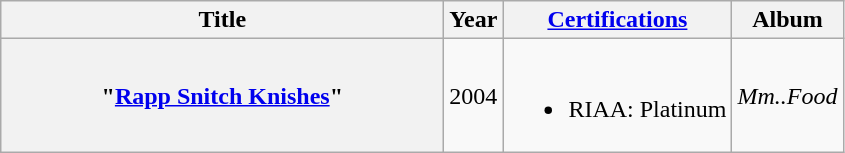<table class="wikitable plainrowheaders" style="text-align:center;">
<tr>
<th scope="col" style="width:18em;">Title</th>
<th scope="col">Year</th>
<th><a href='#'>Certifications</a></th>
<th scope="col">Album</th>
</tr>
<tr>
<th scope="row">"<a href='#'>Rapp Snitch Knishes</a>"<br></th>
<td>2004</td>
<td><br><ul><li>RIAA: Platinum</li></ul></td>
<td><em>Mm..Food</em></td>
</tr>
</table>
